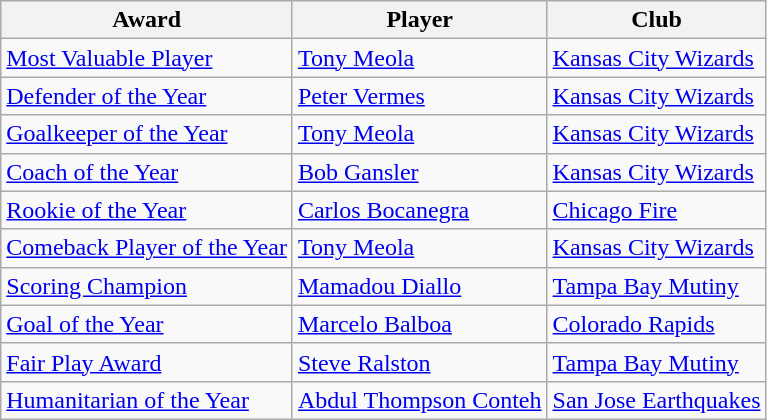<table class="wikitable" style="font-size:100%">
<tr>
<th>Award</th>
<th>Player</th>
<th>Club</th>
</tr>
<tr>
<td><a href='#'>Most Valuable Player</a></td>
<td> <a href='#'>Tony Meola</a></td>
<td><a href='#'>Kansas City Wizards</a></td>
</tr>
<tr>
<td><a href='#'>Defender of the Year</a></td>
<td> <a href='#'>Peter Vermes</a></td>
<td><a href='#'>Kansas City Wizards</a></td>
</tr>
<tr>
<td><a href='#'>Goalkeeper of the Year</a></td>
<td> <a href='#'>Tony Meola</a></td>
<td><a href='#'>Kansas City Wizards</a></td>
</tr>
<tr>
<td><a href='#'>Coach of the Year</a></td>
<td> <a href='#'>Bob Gansler</a></td>
<td><a href='#'>Kansas City Wizards</a></td>
</tr>
<tr>
<td><a href='#'>Rookie of the Year</a></td>
<td> <a href='#'>Carlos Bocanegra</a></td>
<td><a href='#'>Chicago Fire</a></td>
</tr>
<tr>
<td><a href='#'>Comeback Player of the Year</a></td>
<td> <a href='#'>Tony Meola</a></td>
<td><a href='#'>Kansas City Wizards</a></td>
</tr>
<tr>
<td><a href='#'>Scoring Champion</a></td>
<td> <a href='#'>Mamadou Diallo</a></td>
<td><a href='#'>Tampa Bay Mutiny</a></td>
</tr>
<tr>
<td><a href='#'>Goal of the Year</a></td>
<td> <a href='#'>Marcelo Balboa</a></td>
<td><a href='#'>Colorado Rapids</a></td>
</tr>
<tr>
<td><a href='#'>Fair Play Award</a></td>
<td> <a href='#'>Steve Ralston</a></td>
<td><a href='#'>Tampa Bay Mutiny</a></td>
</tr>
<tr>
<td><a href='#'>Humanitarian of the Year</a></td>
<td> <a href='#'>Abdul Thompson Conteh</a></td>
<td><a href='#'>San Jose Earthquakes</a></td>
</tr>
</table>
